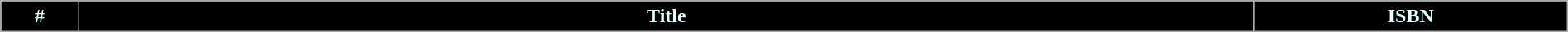<table class="wikitable" style="width:100%;">
<tr>
<th width="5%" style="background:#000000;color:#E0FFFF;">#</th>
<th width="75%" style="background:#000000;color:#E0FFFF;">Title</th>
<th width="20%" style="background:#000000;color:#E0FFFF;">ISBN<br>

</th>
</tr>
</table>
